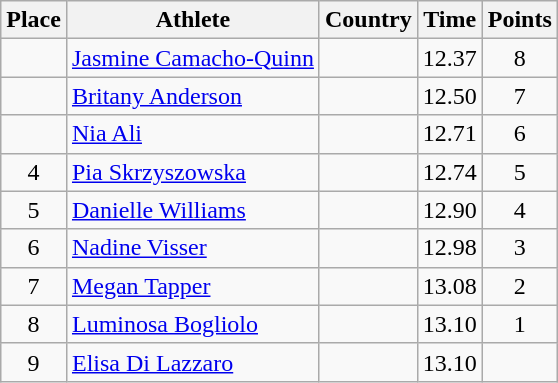<table class="wikitable">
<tr>
<th>Place</th>
<th>Athlete</th>
<th>Country</th>
<th>Time</th>
<th>Points</th>
</tr>
<tr>
<td align=center></td>
<td><a href='#'>Jasmine Camacho-Quinn</a></td>
<td></td>
<td>12.37</td>
<td align=center>8</td>
</tr>
<tr>
<td align=center></td>
<td><a href='#'>Britany Anderson</a></td>
<td></td>
<td>12.50</td>
<td align=center>7</td>
</tr>
<tr>
<td align=center></td>
<td><a href='#'>Nia Ali</a></td>
<td></td>
<td>12.71</td>
<td align=center>6</td>
</tr>
<tr>
<td align=center>4</td>
<td><a href='#'>Pia Skrzyszowska</a></td>
<td></td>
<td>12.74</td>
<td align=center>5</td>
</tr>
<tr>
<td align=center>5</td>
<td><a href='#'>Danielle Williams</a></td>
<td></td>
<td>12.90</td>
<td align=center>4</td>
</tr>
<tr>
<td align=center>6</td>
<td><a href='#'>Nadine Visser</a></td>
<td></td>
<td>12.98</td>
<td align=center>3</td>
</tr>
<tr>
<td align=center>7</td>
<td><a href='#'>Megan Tapper</a></td>
<td></td>
<td>13.08</td>
<td align=center>2</td>
</tr>
<tr>
<td align=center>8</td>
<td><a href='#'>Luminosa Bogliolo</a></td>
<td></td>
<td>13.10</td>
<td align=center>1</td>
</tr>
<tr>
<td align=center>9</td>
<td><a href='#'>Elisa Di Lazzaro</a></td>
<td></td>
<td>13.10</td>
<td align=center></td>
</tr>
</table>
